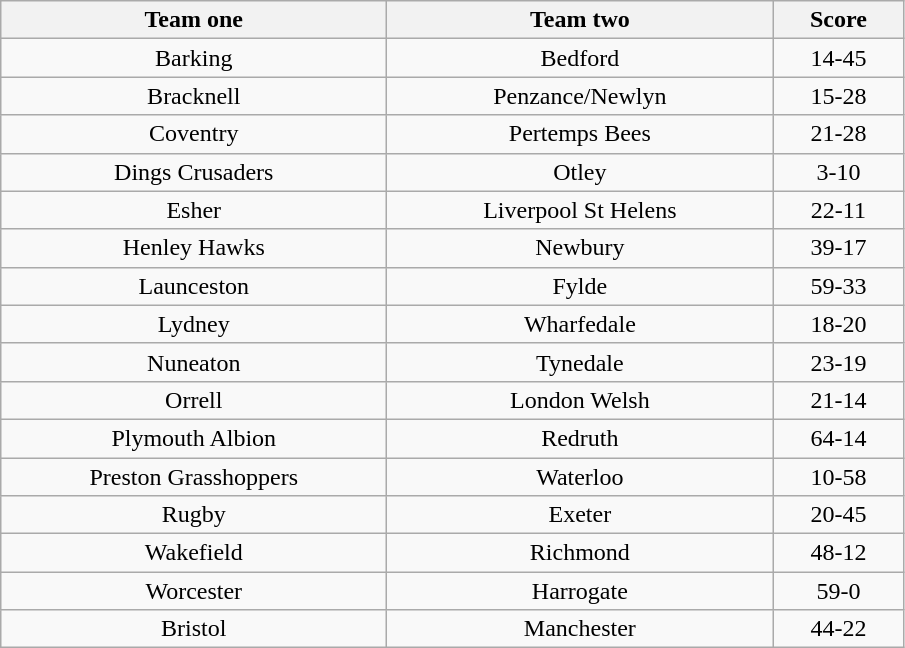<table class="wikitable" style="text-align: center">
<tr>
<th width=250>Team one</th>
<th width=250>Team two</th>
<th width=80>Score</th>
</tr>
<tr>
<td>Barking</td>
<td>Bedford</td>
<td>14-45</td>
</tr>
<tr>
<td>Bracknell</td>
<td>Penzance/Newlyn</td>
<td>15-28</td>
</tr>
<tr>
<td>Coventry</td>
<td>Pertemps Bees</td>
<td>21-28</td>
</tr>
<tr>
<td>Dings Crusaders</td>
<td>Otley</td>
<td>3-10</td>
</tr>
<tr>
<td>Esher</td>
<td>Liverpool St Helens</td>
<td>22-11</td>
</tr>
<tr>
<td>Henley Hawks</td>
<td>Newbury</td>
<td>39-17</td>
</tr>
<tr>
<td>Launceston</td>
<td>Fylde</td>
<td>59-33</td>
</tr>
<tr>
<td>Lydney</td>
<td>Wharfedale</td>
<td>18-20</td>
</tr>
<tr>
<td>Nuneaton</td>
<td>Tynedale</td>
<td>23-19</td>
</tr>
<tr>
<td>Orrell</td>
<td>London Welsh</td>
<td>21-14</td>
</tr>
<tr>
<td>Plymouth Albion</td>
<td>Redruth</td>
<td>64-14</td>
</tr>
<tr>
<td>Preston Grasshoppers</td>
<td>Waterloo</td>
<td>10-58</td>
</tr>
<tr>
<td>Rugby</td>
<td>Exeter</td>
<td>20-45</td>
</tr>
<tr>
<td>Wakefield</td>
<td>Richmond</td>
<td>48-12</td>
</tr>
<tr>
<td>Worcester</td>
<td>Harrogate</td>
<td>59-0</td>
</tr>
<tr>
<td>Bristol</td>
<td>Manchester</td>
<td>44-22</td>
</tr>
</table>
